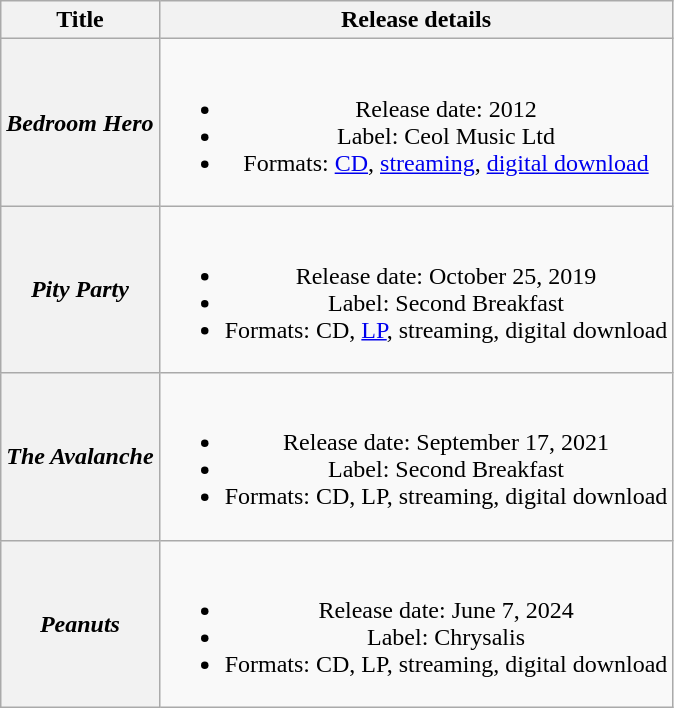<table class="wikitable plainrowheaders" style="text-align:center">
<tr>
<th scope="col">Title</th>
<th scope="col">Release details</th>
</tr>
<tr>
<th scope="row"><em>Bedroom Hero</em></th>
<td><br><ul><li>Release date: 2012</li><li>Label: Ceol Music Ltd</li><li>Formats: <a href='#'>CD</a>, <a href='#'>streaming</a>, <a href='#'>digital download</a></li></ul></td>
</tr>
<tr>
<th scope="row"><em>Pity Party</em></th>
<td><br><ul><li>Release date: October 25, 2019</li><li>Label: Second Breakfast</li><li>Formats: CD, <a href='#'>LP</a>, streaming, digital download</li></ul></td>
</tr>
<tr>
<th scope="row"><em>The Avalanche</em></th>
<td><br><ul><li>Release date: September 17, 2021</li><li>Label: Second Breakfast</li><li>Formats: CD, LP, streaming, digital download</li></ul></td>
</tr>
<tr>
<th scope="row"><em>Peanuts</em></th>
<td><br><ul><li>Release date: June 7, 2024</li><li>Label: Chrysalis</li><li>Formats: CD, LP, streaming, digital download</li></ul></td>
</tr>
</table>
